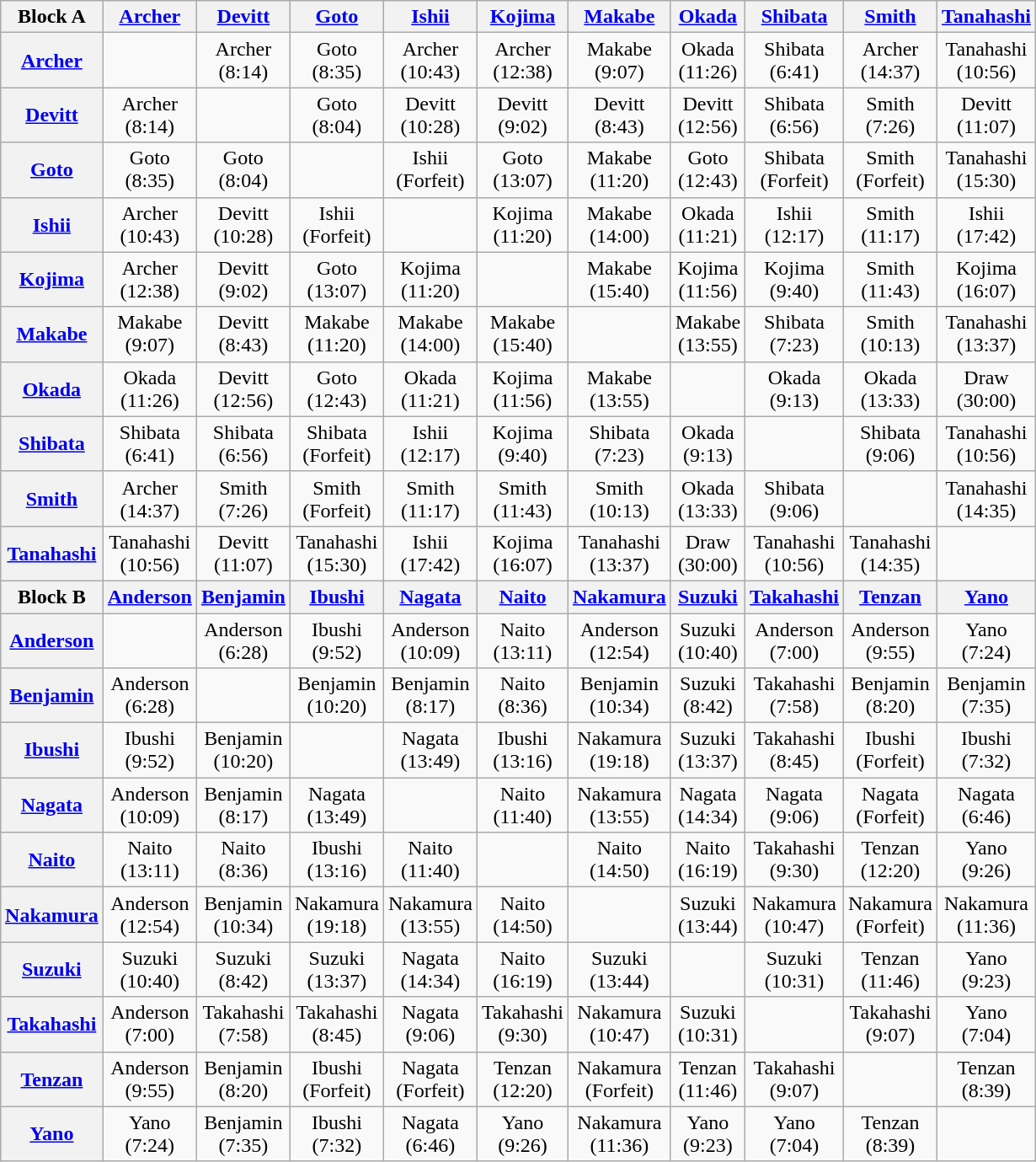<table class="wikitable" align=center style="margin: 1em auto 1em auto">
<tr align="center">
<th>Block A</th>
<th><a href='#'>Archer</a></th>
<th><a href='#'>Devitt</a></th>
<th><a href='#'>Goto</a></th>
<th><a href='#'>Ishii</a></th>
<th><a href='#'>Kojima</a></th>
<th><a href='#'>Makabe</a></th>
<th><a href='#'>Okada</a></th>
<th><a href='#'>Shibata</a></th>
<th><a href='#'>Smith</a></th>
<th><a href='#'>Tanahashi</a></th>
</tr>
<tr align="center">
<th><a href='#'>Archer</a></th>
<td></td>
<td>Archer<br>(8:14)</td>
<td>Goto<br>(8:35)</td>
<td>Archer<br>(10:43)</td>
<td>Archer<br>(12:38)</td>
<td>Makabe<br>(9:07)</td>
<td>Okada<br>(11:26)</td>
<td>Shibata<br>(6:41)</td>
<td>Archer<br>(14:37)</td>
<td>Tanahashi<br>(10:56)</td>
</tr>
<tr align="center">
<th><a href='#'>Devitt</a></th>
<td>Archer<br>(8:14)</td>
<td></td>
<td>Goto<br>(8:04)</td>
<td>Devitt<br>(10:28)</td>
<td>Devitt<br>(9:02)</td>
<td>Devitt<br>(8:43)</td>
<td>Devitt<br>(12:56)</td>
<td>Shibata<br>(6:56)</td>
<td>Smith<br>(7:26)</td>
<td>Devitt<br>(11:07)</td>
</tr>
<tr align="center">
<th><a href='#'>Goto</a></th>
<td>Goto<br>(8:35)</td>
<td>Goto<br>(8:04)</td>
<td></td>
<td>Ishii<br>(Forfeit)</td>
<td>Goto<br>(13:07)</td>
<td>Makabe<br>(11:20)</td>
<td>Goto<br>(12:43)</td>
<td>Shibata<br>(Forfeit)</td>
<td>Smith<br>(Forfeit)</td>
<td>Tanahashi<br>(15:30)</td>
</tr>
<tr align="center">
<th><a href='#'>Ishii</a></th>
<td>Archer<br>(10:43)</td>
<td>Devitt<br>(10:28)</td>
<td>Ishii<br>(Forfeit)</td>
<td></td>
<td>Kojima<br>(11:20)</td>
<td>Makabe<br>(14:00)</td>
<td>Okada<br>(11:21)</td>
<td>Ishii<br>(12:17)</td>
<td>Smith<br>(11:17)</td>
<td>Ishii<br>(17:42)</td>
</tr>
<tr align="center">
<th><a href='#'>Kojima</a></th>
<td>Archer<br>(12:38)</td>
<td>Devitt<br>(9:02)</td>
<td>Goto<br>(13:07)</td>
<td>Kojima<br>(11:20)</td>
<td></td>
<td>Makabe<br>(15:40)</td>
<td>Kojima<br>(11:56)</td>
<td>Kojima<br>(9:40)</td>
<td>Smith<br>(11:43)</td>
<td>Kojima<br>(16:07)</td>
</tr>
<tr align="center">
<th><a href='#'>Makabe</a></th>
<td>Makabe<br>(9:07)</td>
<td>Devitt<br>(8:43)</td>
<td>Makabe<br>(11:20)</td>
<td>Makabe<br>(14:00)</td>
<td>Makabe<br>(15:40)</td>
<td></td>
<td>Makabe<br>(13:55)</td>
<td>Shibata<br>(7:23)</td>
<td>Smith<br>(10:13)</td>
<td>Tanahashi<br>(13:37)</td>
</tr>
<tr align="center">
<th><a href='#'>Okada</a></th>
<td>Okada<br>(11:26)</td>
<td>Devitt<br>(12:56)</td>
<td>Goto<br>(12:43)</td>
<td>Okada<br>(11:21)</td>
<td>Kojima<br>(11:56)</td>
<td>Makabe<br>(13:55)</td>
<td></td>
<td>Okada<br>(9:13)</td>
<td>Okada<br>(13:33)</td>
<td>Draw<br>(30:00)</td>
</tr>
<tr align="center">
<th><a href='#'>Shibata</a></th>
<td>Shibata<br>(6:41)</td>
<td>Shibata<br>(6:56)</td>
<td>Shibata<br>(Forfeit)</td>
<td>Ishii<br>(12:17)</td>
<td>Kojima<br>(9:40)</td>
<td>Shibata<br>(7:23)</td>
<td>Okada<br>(9:13)</td>
<td></td>
<td>Shibata<br>(9:06)</td>
<td>Tanahashi<br>(10:56)</td>
</tr>
<tr align="center">
<th><a href='#'>Smith</a></th>
<td>Archer<br>(14:37)</td>
<td>Smith<br>(7:26)</td>
<td>Smith<br>(Forfeit)</td>
<td>Smith<br>(11:17)</td>
<td>Smith<br>(11:43)</td>
<td>Smith<br>(10:13)</td>
<td>Okada<br>(13:33)</td>
<td>Shibata<br>(9:06)</td>
<td></td>
<td>Tanahashi<br>(14:35)</td>
</tr>
<tr align="center">
<th><a href='#'>Tanahashi</a></th>
<td>Tanahashi<br>(10:56)</td>
<td>Devitt<br>(11:07)</td>
<td>Tanahashi<br>(15:30)</td>
<td>Ishii<br>(17:42)</td>
<td>Kojima<br>(16:07)</td>
<td>Tanahashi<br>(13:37)</td>
<td>Draw<br>(30:00)</td>
<td>Tanahashi<br>(10:56)</td>
<td>Tanahashi<br>(14:35)</td>
<td></td>
</tr>
<tr align="center">
<th>Block B</th>
<th><a href='#'>Anderson</a></th>
<th><a href='#'>Benjamin</a></th>
<th><a href='#'>Ibushi</a></th>
<th><a href='#'>Nagata</a></th>
<th><a href='#'>Naito</a></th>
<th><a href='#'>Nakamura</a></th>
<th><a href='#'>Suzuki</a></th>
<th><a href='#'>Takahashi</a></th>
<th><a href='#'>Tenzan</a></th>
<th><a href='#'>Yano</a></th>
</tr>
<tr align="center">
<th><a href='#'>Anderson</a></th>
<td></td>
<td>Anderson<br>(6:28)</td>
<td>Ibushi<br>(9:52)</td>
<td>Anderson<br>(10:09)</td>
<td>Naito<br>(13:11)</td>
<td>Anderson<br>(12:54)</td>
<td>Suzuki<br>(10:40)</td>
<td>Anderson<br>(7:00)</td>
<td>Anderson<br>(9:55)</td>
<td>Yano<br>(7:24)</td>
</tr>
<tr align="center">
<th><a href='#'>Benjamin</a></th>
<td>Anderson<br>(6:28)</td>
<td></td>
<td>Benjamin<br>(10:20)</td>
<td>Benjamin<br>(8:17)</td>
<td>Naito<br>(8:36)</td>
<td>Benjamin<br>(10:34)</td>
<td>Suzuki<br>(8:42)</td>
<td>Takahashi<br>(7:58)</td>
<td>Benjamin<br>(8:20)</td>
<td>Benjamin<br>(7:35)</td>
</tr>
<tr align="center">
<th><a href='#'>Ibushi</a></th>
<td>Ibushi<br>(9:52)</td>
<td>Benjamin<br>(10:20)</td>
<td></td>
<td>Nagata<br>(13:49)</td>
<td>Ibushi<br>(13:16)</td>
<td>Nakamura<br>(19:18)</td>
<td>Suzuki<br>(13:37)</td>
<td>Takahashi<br>(8:45)</td>
<td>Ibushi<br>(Forfeit)</td>
<td>Ibushi<br>(7:32)</td>
</tr>
<tr align="center">
<th><a href='#'>Nagata</a></th>
<td>Anderson<br>(10:09)</td>
<td>Benjamin<br>(8:17)</td>
<td>Nagata<br>(13:49)</td>
<td></td>
<td>Naito<br>(11:40)</td>
<td>Nakamura<br>(13:55)</td>
<td>Nagata<br>(14:34)</td>
<td>Nagata<br>(9:06)</td>
<td>Nagata<br>(Forfeit)</td>
<td>Nagata<br>(6:46)</td>
</tr>
<tr align="center">
<th><a href='#'>Naito</a></th>
<td>Naito<br>(13:11)</td>
<td>Naito<br>(8:36)</td>
<td>Ibushi<br>(13:16)</td>
<td>Naito<br>(11:40)</td>
<td></td>
<td>Naito<br>(14:50)</td>
<td>Naito<br>(16:19)</td>
<td>Takahashi<br>(9:30)</td>
<td>Tenzan<br>(12:20)</td>
<td>Yano<br>(9:26)</td>
</tr>
<tr align="center">
<th><a href='#'>Nakamura</a></th>
<td>Anderson<br>(12:54)</td>
<td>Benjamin<br>(10:34)</td>
<td>Nakamura<br>(19:18)</td>
<td>Nakamura<br>(13:55)</td>
<td>Naito<br>(14:50)</td>
<td></td>
<td>Suzuki<br>(13:44)</td>
<td>Nakamura<br>(10:47)</td>
<td>Nakamura<br>(Forfeit)</td>
<td>Nakamura<br>(11:36)</td>
</tr>
<tr align="center">
<th><a href='#'>Suzuki</a></th>
<td>Suzuki<br>(10:40)</td>
<td>Suzuki<br>(8:42)</td>
<td>Suzuki<br>(13:37)</td>
<td>Nagata<br>(14:34)</td>
<td>Naito<br>(16:19)</td>
<td>Suzuki<br>(13:44)</td>
<td></td>
<td>Suzuki<br>(10:31)</td>
<td>Tenzan<br>(11:46)</td>
<td>Yano<br>(9:23)</td>
</tr>
<tr align="center">
<th><a href='#'>Takahashi</a></th>
<td>Anderson<br>(7:00)</td>
<td>Takahashi<br>(7:58)</td>
<td>Takahashi<br>(8:45)</td>
<td>Nagata<br>(9:06)</td>
<td>Takahashi<br>(9:30)</td>
<td>Nakamura<br>(10:47)</td>
<td>Suzuki<br>(10:31)</td>
<td></td>
<td>Takahashi<br>(9:07)</td>
<td>Yano<br>(7:04)</td>
</tr>
<tr align="center">
<th><a href='#'>Tenzan</a></th>
<td>Anderson<br>(9:55)</td>
<td>Benjamin<br>(8:20)</td>
<td>Ibushi<br>(Forfeit)</td>
<td>Nagata<br>(Forfeit)</td>
<td>Tenzan<br>(12:20)</td>
<td>Nakamura<br>(Forfeit)</td>
<td>Tenzan<br>(11:46)</td>
<td>Takahashi<br>(9:07)</td>
<td></td>
<td>Tenzan<br>(8:39)</td>
</tr>
<tr align="center">
<th><a href='#'>Yano</a></th>
<td>Yano<br>(7:24)</td>
<td>Benjamin<br>(7:35)</td>
<td>Ibushi<br>(7:32)</td>
<td>Nagata<br>(6:46)</td>
<td>Yano<br>(9:26)</td>
<td>Nakamura<br>(11:36)</td>
<td>Yano<br>(9:23)</td>
<td>Yano<br>(7:04)</td>
<td>Tenzan<br>(8:39)</td>
<td></td>
</tr>
</table>
